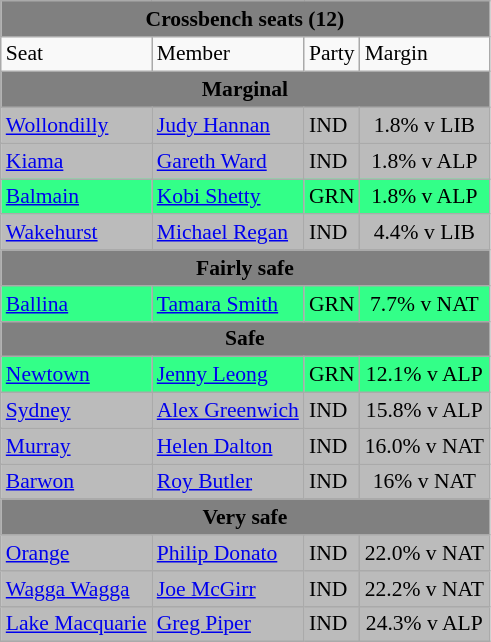<table class="wikitable "toccolours" cellpadding="5" cellspacing="0" style="float:left; margin-right:.5em; margin-top:.4em; font-size:90%;">
<tr>
<td colspan="4" style="text-align:center; background:gray;"><span><strong>Crossbench seats (12)</strong></span></td>
</tr>
<tr>
<td>Seat</td>
<td>Member</td>
<td>Party</td>
<td>Margin</td>
</tr>
<tr>
<td colspan="4" style="text-align:center; background:gray;"><span><strong>Marginal</strong></span></td>
</tr>
<tr>
<td style="text-align:left; background:#BBBBBB;"><a href='#'>Wollondilly</a></td>
<td style="text-align:left; background:#BBBBBB;"><a href='#'>Judy Hannan</a></td>
<td style="text-align:left; background:#BBBBBB;">IND</td>
<td style="text-align:center; background:#BBBBBB;">1.8% v LIB</td>
</tr>
<tr>
<td style="text-align:left; background:#BBBBBB;"><a href='#'>Kiama</a></td>
<td style="text-align:left; background:#BBBBBB;"><a href='#'>Gareth Ward</a></td>
<td style="text-align:left; background:#BBBBBB;">IND</td>
<td style="text-align:center; background:#BBBBBB;">1.8% v ALP</td>
</tr>
<tr>
<td style="text-align:left; background:#33ff88;"><a href='#'>Balmain</a></td>
<td style="text-align:left; background:#33ff88;"><a href='#'>Kobi Shetty</a></td>
<td style="text-align:left; background:#33ff88;">GRN</td>
<td style="text-align:center; background:#33ff88;">1.8% v ALP</td>
</tr>
<tr>
<td style="text-align:left; background:#BBBBBB;"><a href='#'>Wakehurst</a></td>
<td style="text-align:left; background:#BBBBBB;"><a href='#'>Michael Regan</a></td>
<td style="text-align:left; background:#BBBBBB;">IND</td>
<td style="text-align:center; background:#BBBBBB;">4.4% v LIB</td>
</tr>
<tr>
<td colspan="4" style="text-align:center; background:gray;"><span><strong>Fairly safe</strong></span></td>
</tr>
<tr>
<td style="text-align:left; background:#33ff88;"><a href='#'>Ballina</a></td>
<td style="text-align:left; background:#33ff88;"><a href='#'>Tamara Smith</a></td>
<td style="text-align:left; background:#33ff88;">GRN</td>
<td style="text-align:center; background:#33ff88;">7.7% v NAT</td>
</tr>
<tr>
<td colspan="4" style="text-align:center; background:gray;"><span><strong>Safe</strong></span></td>
</tr>
<tr>
<td style="text-align:left; background:#33ff88;"><a href='#'>Newtown</a></td>
<td style="text-align:left; background:#33ff88;"><a href='#'>Jenny Leong</a></td>
<td style="text-align:left; background:#33ff88;">GRN</td>
<td style="text-align:center; background:#33ff88;">12.1% v ALP</td>
</tr>
<tr>
<td style="text-align:left; background:#BBBBBB;"><a href='#'>Sydney</a></td>
<td style="text-align:left; background:#BBBBBB;"><a href='#'>Alex Greenwich</a></td>
<td style="text-align:left; background:#BBBBBB;">IND</td>
<td style="text-align:center; background:#BBBBBB;">15.8% v ALP</td>
</tr>
<tr>
<td style="text-align:left; background:#BBBBBB;"><a href='#'>Murray</a></td>
<td style="text-align:left; background:#BBBBBB;"><a href='#'>Helen Dalton</a></td>
<td style="text-align:left; background:#BBBBBB;">IND</td>
<td style="text-align:center; background:#BBBBBB;">16.0% v NAT</td>
</tr>
<tr>
<td style="text-align:left; background:#BBBBBB;"><a href='#'>Barwon</a></td>
<td style="text-align:left; background:#BBBBBB;"><a href='#'>Roy Butler</a></td>
<td style="text-align:left; background:#BBBBBB;">IND</td>
<td style="text-align:center; background:#BBBBBB;">16% v NAT</td>
</tr>
<tr>
<td colspan="4" style="text-align:center; background:gray;"><span><strong>Very safe</strong></span></td>
</tr>
<tr>
<td style="text-align:left; background:#BBBBBB;"><a href='#'>Orange</a></td>
<td style="text-align:left; background:#BBBBBB;"><a href='#'>Philip Donato</a></td>
<td style="text-align:left; background:#BBBBBB;">IND</td>
<td style="text-align:center; background:#BBBBBB;">22.0% v NAT</td>
</tr>
<tr>
<td style="text-align:left; background:#BBBBBB;"><a href='#'>Wagga Wagga</a></td>
<td style="text-align:left; background:#BBBBBB;"><a href='#'>Joe McGirr</a></td>
<td style="text-align:left; background:#BBBBBB;">IND</td>
<td style="text-align:center; background:#BBBBBB;">22.2% v NAT</td>
</tr>
<tr>
<td style="text-align:left; background:#BBBBBB;"><a href='#'>Lake Macquarie</a></td>
<td style="text-align:left; background:#BBBBBB;"><a href='#'>Greg Piper</a></td>
<td style="text-align:left; background:#BBBBBB;">IND</td>
<td style="text-align:center; background:#BBBBBB;">24.3% v ALP</td>
</tr>
</table>
